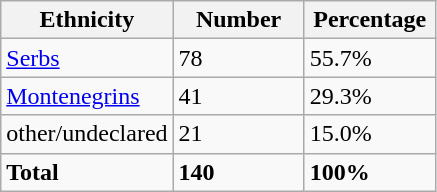<table class="wikitable">
<tr>
<th width="100px">Ethnicity</th>
<th width="80px">Number</th>
<th width="80px">Percentage</th>
</tr>
<tr>
<td><a href='#'>Serbs</a></td>
<td>78</td>
<td>55.7%</td>
</tr>
<tr>
<td><a href='#'>Montenegrins</a></td>
<td>41</td>
<td>29.3%</td>
</tr>
<tr>
<td>other/undeclared</td>
<td>21</td>
<td>15.0%</td>
</tr>
<tr>
<td><strong>Total</strong></td>
<td><strong>140</strong></td>
<td><strong>100%</strong></td>
</tr>
</table>
